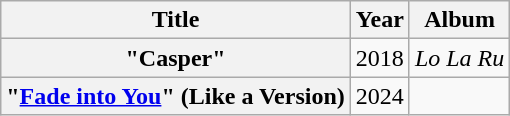<table class="wikitable plainrowheaders" style="text-align:center;">
<tr>
<th scope="col">Title</th>
<th scope="col">Year</th>
<th scope="col">Album</th>
</tr>
<tr>
<th scope="row">"Casper"</th>
<td>2018</td>
<td><em>Lo La Ru</em></td>
</tr>
<tr>
<th scope="row">"<a href='#'>Fade into You</a>" (Like a Version)</th>
<td>2024</td>
<td></td>
</tr>
</table>
